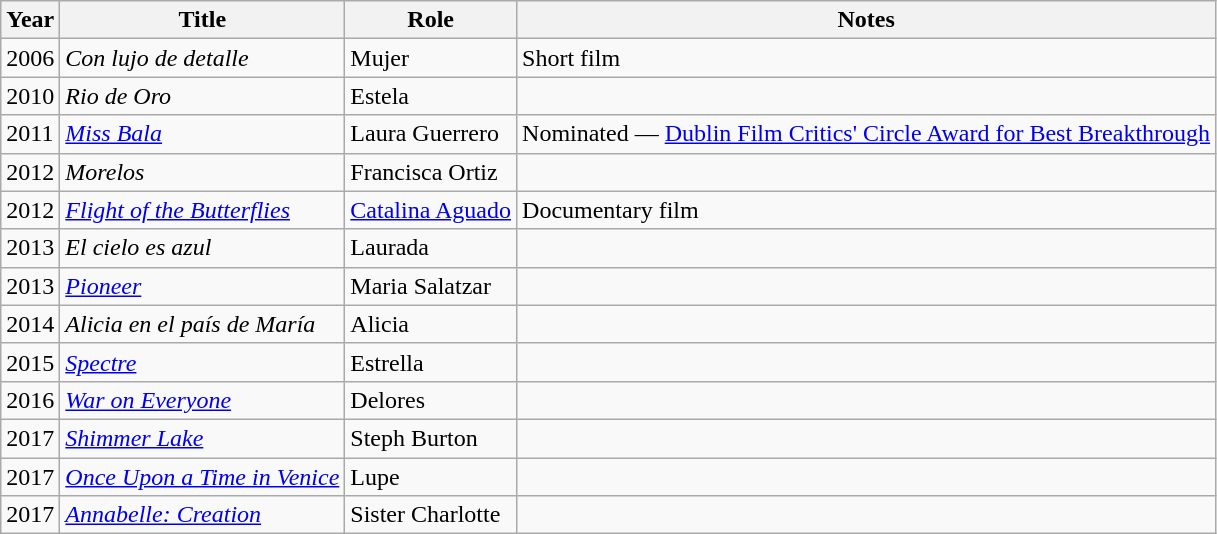<table class="wikitable sortable">
<tr>
<th>Year</th>
<th>Title</th>
<th>Role</th>
<th class="unsortable">Notes</th>
</tr>
<tr>
<td>2006</td>
<td><em>Con lujo de detalle</em></td>
<td>Mujer</td>
<td>Short film</td>
</tr>
<tr>
<td>2010</td>
<td><em>Rio de Oro</em></td>
<td>Estela</td>
<td></td>
</tr>
<tr>
<td>2011</td>
<td><em><a href='#'>Miss Bala</a></em></td>
<td>Laura Guerrero</td>
<td>Nominated — <a href='#'>Dublin Film Critics' Circle Award for Best Breakthrough</a></td>
</tr>
<tr>
<td>2012</td>
<td><em>Morelos</em></td>
<td>Francisca Ortiz</td>
<td></td>
</tr>
<tr>
<td>2012</td>
<td><em><a href='#'>Flight of the Butterflies</a></em></td>
<td><a href='#'>Catalina Aguado</a></td>
<td>Documentary film</td>
</tr>
<tr>
<td>2013</td>
<td data-sort-value="cielo es azul, El"><em>El cielo es azul</em></td>
<td>Laurada</td>
<td></td>
</tr>
<tr>
<td>2013</td>
<td><em><a href='#'>Pioneer</a></em></td>
<td>Maria Salatzar</td>
<td></td>
</tr>
<tr>
<td>2014</td>
<td><em>Alicia en el país de María </em></td>
<td>Alicia</td>
<td></td>
</tr>
<tr>
<td>2015</td>
<td><em><a href='#'>Spectre</a></em></td>
<td>Estrella</td>
<td></td>
</tr>
<tr>
<td>2016</td>
<td><em><a href='#'>War on Everyone</a></em></td>
<td>Delores</td>
<td></td>
</tr>
<tr>
<td>2017</td>
<td><em><a href='#'>Shimmer Lake</a></em></td>
<td>Steph Burton</td>
<td></td>
</tr>
<tr>
<td>2017</td>
<td><em><a href='#'>Once Upon a Time in Venice</a></em></td>
<td>Lupe</td>
<td></td>
</tr>
<tr>
<td>2017</td>
<td><em><a href='#'>Annabelle: Creation</a></em></td>
<td>Sister Charlotte</td>
<td></td>
</tr>
</table>
